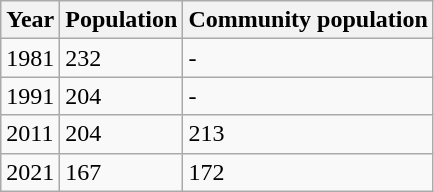<table class="wikitable">
<tr>
<th>Year</th>
<th>Population</th>
<th>Community population</th>
</tr>
<tr>
<td>1981</td>
<td>232</td>
<td>-</td>
</tr>
<tr>
<td>1991</td>
<td>204</td>
<td>-</td>
</tr>
<tr>
<td>2011</td>
<td>204</td>
<td>213</td>
</tr>
<tr>
<td>2021</td>
<td>167</td>
<td>172</td>
</tr>
</table>
